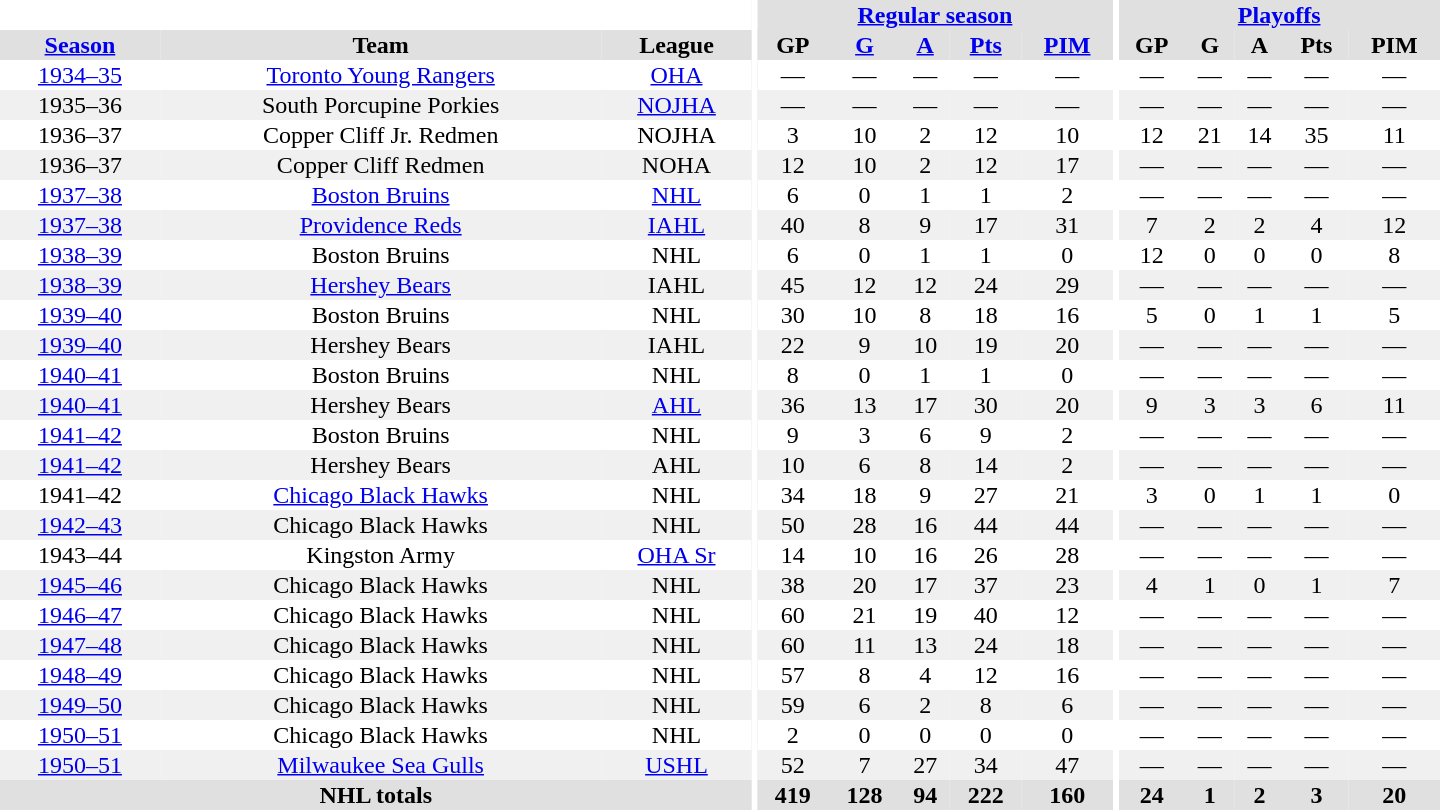<table border="0" cellpadding="1" cellspacing="0" style="text-align:center; width:60em">
<tr bgcolor="#e0e0e0">
<th colspan="3" bgcolor="#ffffff"></th>
<th rowspan="100" bgcolor="#ffffff"></th>
<th colspan="5"><a href='#'>Regular season</a></th>
<th rowspan="100" bgcolor="#ffffff"></th>
<th colspan="5"><a href='#'>Playoffs</a></th>
</tr>
<tr bgcolor="#e0e0e0">
<th><a href='#'>Season</a></th>
<th>Team</th>
<th>League</th>
<th>GP</th>
<th><a href='#'>G</a></th>
<th><a href='#'>A</a></th>
<th><a href='#'>Pts</a></th>
<th><a href='#'>PIM</a></th>
<th>GP</th>
<th>G</th>
<th>A</th>
<th>Pts</th>
<th>PIM</th>
</tr>
<tr>
<td><a href='#'>1934–35</a></td>
<td><a href='#'>Toronto Young Rangers</a></td>
<td><a href='#'>OHA</a></td>
<td>—</td>
<td>—</td>
<td>—</td>
<td>—</td>
<td>—</td>
<td>—</td>
<td>—</td>
<td>—</td>
<td>—</td>
<td>—</td>
</tr>
<tr bgcolor="#f0f0f0">
<td>1935–36</td>
<td>South Porcupine Porkies</td>
<td><a href='#'>NOJHA</a></td>
<td>—</td>
<td>—</td>
<td>—</td>
<td>—</td>
<td>—</td>
<td>—</td>
<td>—</td>
<td>—</td>
<td>—</td>
<td>—</td>
</tr>
<tr>
<td>1936–37</td>
<td>Copper Cliff Jr. Redmen</td>
<td>NOJHA</td>
<td>3</td>
<td>10</td>
<td>2</td>
<td>12</td>
<td>10</td>
<td>12</td>
<td>21</td>
<td>14</td>
<td>35</td>
<td>11</td>
</tr>
<tr bgcolor="#f0f0f0">
<td>1936–37</td>
<td>Copper Cliff Redmen</td>
<td>NOHA</td>
<td>12</td>
<td>10</td>
<td>2</td>
<td>12</td>
<td>17</td>
<td>—</td>
<td>—</td>
<td>—</td>
<td>—</td>
<td>—</td>
</tr>
<tr>
<td><a href='#'>1937–38</a></td>
<td><a href='#'>Boston Bruins</a></td>
<td><a href='#'>NHL</a></td>
<td>6</td>
<td>0</td>
<td>1</td>
<td>1</td>
<td>2</td>
<td>—</td>
<td>—</td>
<td>—</td>
<td>—</td>
<td>—</td>
</tr>
<tr bgcolor="#f0f0f0">
<td><a href='#'>1937–38</a></td>
<td><a href='#'>Providence Reds</a></td>
<td><a href='#'>IAHL</a></td>
<td>40</td>
<td>8</td>
<td>9</td>
<td>17</td>
<td>31</td>
<td>7</td>
<td>2</td>
<td>2</td>
<td>4</td>
<td>12</td>
</tr>
<tr>
<td><a href='#'>1938–39</a></td>
<td>Boston Bruins</td>
<td>NHL</td>
<td>6</td>
<td>0</td>
<td>1</td>
<td>1</td>
<td>0</td>
<td>12</td>
<td>0</td>
<td>0</td>
<td>0</td>
<td>8</td>
</tr>
<tr bgcolor="#f0f0f0">
<td><a href='#'>1938–39</a></td>
<td><a href='#'>Hershey Bears</a></td>
<td>IAHL</td>
<td>45</td>
<td>12</td>
<td>12</td>
<td>24</td>
<td>29</td>
<td>—</td>
<td>—</td>
<td>—</td>
<td>—</td>
<td>—</td>
</tr>
<tr>
<td><a href='#'>1939–40</a></td>
<td>Boston Bruins</td>
<td>NHL</td>
<td>30</td>
<td>10</td>
<td>8</td>
<td>18</td>
<td>16</td>
<td>5</td>
<td>0</td>
<td>1</td>
<td>1</td>
<td>5</td>
</tr>
<tr bgcolor="#f0f0f0">
<td><a href='#'>1939–40</a></td>
<td>Hershey Bears</td>
<td>IAHL</td>
<td>22</td>
<td>9</td>
<td>10</td>
<td>19</td>
<td>20</td>
<td>—</td>
<td>—</td>
<td>—</td>
<td>—</td>
<td>—</td>
</tr>
<tr>
<td><a href='#'>1940–41</a></td>
<td>Boston Bruins</td>
<td>NHL</td>
<td>8</td>
<td>0</td>
<td>1</td>
<td>1</td>
<td>0</td>
<td>—</td>
<td>—</td>
<td>—</td>
<td>—</td>
<td>—</td>
</tr>
<tr bgcolor="#f0f0f0">
<td><a href='#'>1940–41</a></td>
<td>Hershey Bears</td>
<td><a href='#'>AHL</a></td>
<td>36</td>
<td>13</td>
<td>17</td>
<td>30</td>
<td>20</td>
<td>9</td>
<td>3</td>
<td>3</td>
<td>6</td>
<td>11</td>
</tr>
<tr>
<td><a href='#'>1941–42</a></td>
<td>Boston Bruins</td>
<td>NHL</td>
<td>9</td>
<td>3</td>
<td>6</td>
<td>9</td>
<td>2</td>
<td>—</td>
<td>—</td>
<td>—</td>
<td>—</td>
<td>—</td>
</tr>
<tr bgcolor="#f0f0f0">
<td><a href='#'>1941–42</a></td>
<td>Hershey Bears</td>
<td>AHL</td>
<td>10</td>
<td>6</td>
<td>8</td>
<td>14</td>
<td>2</td>
<td>—</td>
<td>—</td>
<td>—</td>
<td>—</td>
<td>—</td>
</tr>
<tr>
<td>1941–42</td>
<td><a href='#'>Chicago Black Hawks</a></td>
<td>NHL</td>
<td>34</td>
<td>18</td>
<td>9</td>
<td>27</td>
<td>21</td>
<td>3</td>
<td>0</td>
<td>1</td>
<td>1</td>
<td>0</td>
</tr>
<tr bgcolor="#f0f0f0">
<td><a href='#'>1942–43</a></td>
<td>Chicago Black Hawks</td>
<td>NHL</td>
<td>50</td>
<td>28</td>
<td>16</td>
<td>44</td>
<td>44</td>
<td>—</td>
<td>—</td>
<td>—</td>
<td>—</td>
<td>—</td>
</tr>
<tr>
<td>1943–44</td>
<td>Kingston Army</td>
<td><a href='#'>OHA Sr</a></td>
<td>14</td>
<td>10</td>
<td>16</td>
<td>26</td>
<td>28</td>
<td>—</td>
<td>—</td>
<td>—</td>
<td>—</td>
<td>—</td>
</tr>
<tr bgcolor="#f0f0f0">
<td><a href='#'>1945–46</a></td>
<td>Chicago Black Hawks</td>
<td>NHL</td>
<td>38</td>
<td>20</td>
<td>17</td>
<td>37</td>
<td>23</td>
<td>4</td>
<td>1</td>
<td>0</td>
<td>1</td>
<td>7</td>
</tr>
<tr>
<td><a href='#'>1946–47</a></td>
<td>Chicago Black Hawks</td>
<td>NHL</td>
<td>60</td>
<td>21</td>
<td>19</td>
<td>40</td>
<td>12</td>
<td>—</td>
<td>—</td>
<td>—</td>
<td>—</td>
<td>—</td>
</tr>
<tr bgcolor="#f0f0f0">
<td><a href='#'>1947–48</a></td>
<td>Chicago Black Hawks</td>
<td>NHL</td>
<td>60</td>
<td>11</td>
<td>13</td>
<td>24</td>
<td>18</td>
<td>—</td>
<td>—</td>
<td>—</td>
<td>—</td>
<td>—</td>
</tr>
<tr>
<td><a href='#'>1948–49</a></td>
<td>Chicago Black Hawks</td>
<td>NHL</td>
<td>57</td>
<td>8</td>
<td>4</td>
<td>12</td>
<td>16</td>
<td>—</td>
<td>—</td>
<td>—</td>
<td>—</td>
<td>—</td>
</tr>
<tr bgcolor="#f0f0f0">
<td><a href='#'>1949–50</a></td>
<td>Chicago Black Hawks</td>
<td>NHL</td>
<td>59</td>
<td>6</td>
<td>2</td>
<td>8</td>
<td>6</td>
<td>—</td>
<td>—</td>
<td>—</td>
<td>—</td>
<td>—</td>
</tr>
<tr>
<td><a href='#'>1950–51</a></td>
<td>Chicago Black Hawks</td>
<td>NHL</td>
<td>2</td>
<td>0</td>
<td>0</td>
<td>0</td>
<td>0</td>
<td>—</td>
<td>—</td>
<td>—</td>
<td>—</td>
<td>—</td>
</tr>
<tr bgcolor="#f0f0f0">
<td><a href='#'>1950–51</a></td>
<td><a href='#'>Milwaukee Sea Gulls</a></td>
<td><a href='#'>USHL</a></td>
<td>52</td>
<td>7</td>
<td>27</td>
<td>34</td>
<td>47</td>
<td>—</td>
<td>—</td>
<td>—</td>
<td>—</td>
<td>—</td>
</tr>
<tr bgcolor="#e0e0e0">
<th colspan="3">NHL totals</th>
<th>419</th>
<th>128</th>
<th>94</th>
<th>222</th>
<th>160</th>
<th>24</th>
<th>1</th>
<th>2</th>
<th>3</th>
<th>20</th>
</tr>
</table>
